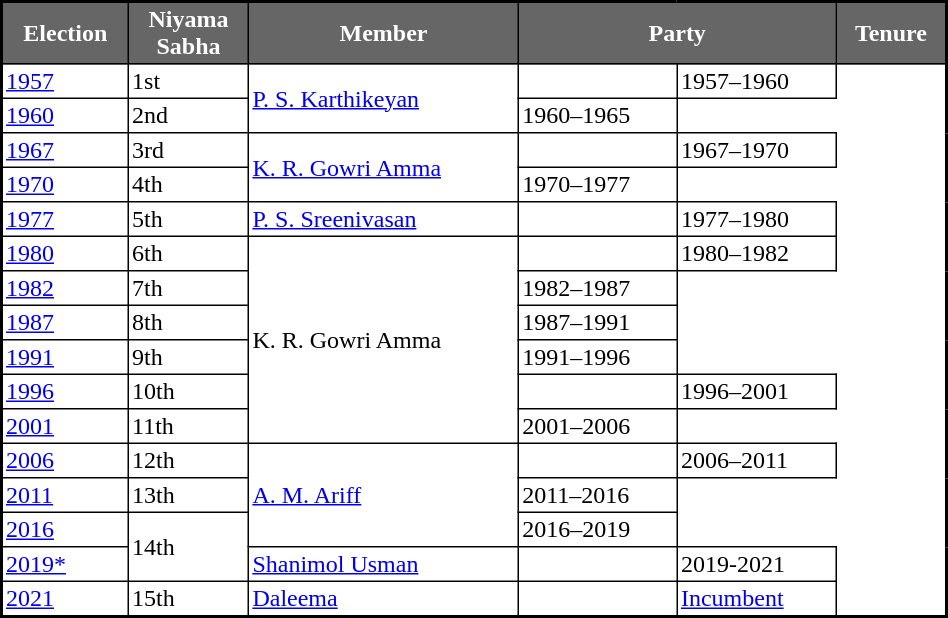<table class="sortable" width="50%" cellpadding="2" cellspacing="0" border="1" style="border-collapse: collapse; border: 2px #000000 solid; font-size: x-big">
<tr>
<th style="background-color:#666666; color:white">Election</th>
<th style="background-color:#666666; color:white">Niyama<br>Sabha</th>
<th style="background-color:#666666; color:white">Member</th>
<th style="background-color:#666666; color:white" colspan="2">Party</th>
<th style="background-color:#666666; color:white">Tenure</th>
</tr>
<tr>
<td><a href='#'>1957</a></td>
<td>1st</td>
<td rowspan="2"><a href='#'>P. S. Karthikeyan</a></td>
<td></td>
<td>1957–1960</td>
</tr>
<tr>
<td><a href='#'>1960</a></td>
<td>2nd</td>
<td>1960–1965</td>
</tr>
<tr>
<td><a href='#'>1967</a></td>
<td>3rd</td>
<td rowspan="2"><a href='#'>K. R. Gowri Amma</a></td>
<td></td>
<td>1967–1970</td>
</tr>
<tr>
<td><a href='#'>1970</a></td>
<td>4th</td>
<td>1970–1977</td>
</tr>
<tr>
<td><a href='#'>1977</a></td>
<td>5th</td>
<td><a href='#'>P. S. Sreenivasan</a></td>
<td></td>
<td>1977–1980</td>
</tr>
<tr>
<td><a href='#'>1980</a></td>
<td>6th</td>
<td rowspan="6">K. R. Gowri Amma</td>
<td></td>
<td>1980–1982</td>
</tr>
<tr>
<td><a href='#'>1982</a></td>
<td>7th</td>
<td>1982–1987</td>
</tr>
<tr>
<td><a href='#'>1987</a></td>
<td>8th</td>
<td>1987–1991</td>
</tr>
<tr>
<td><a href='#'>1991</a></td>
<td>9th</td>
<td>1991–1996</td>
</tr>
<tr>
<td><a href='#'>1996</a></td>
<td>10th</td>
<td></td>
<td>1996–2001</td>
</tr>
<tr>
<td><a href='#'>2001</a></td>
<td>11th</td>
<td>2001–2006</td>
</tr>
<tr>
<td><a href='#'>2006</a></td>
<td>12th</td>
<td rowspan="3"><a href='#'>A. M. Ariff</a></td>
<td></td>
<td>2006–2011</td>
</tr>
<tr>
<td><a href='#'>2011</a></td>
<td>13th</td>
<td>2011–2016</td>
</tr>
<tr>
<td><a href='#'>2016</a></td>
<td rowspan="2">14th</td>
<td>2016–2019</td>
</tr>
<tr>
<td><a href='#'>2019*</a></td>
<td><a href='#'>Shanimol Usman</a></td>
<td></td>
<td>2019-2021</td>
</tr>
<tr>
<td><a href='#'>2021</a></td>
<td>15th</td>
<td><a href='#'>Daleema</a></td>
<td></td>
<td><a href='#'>Incumbent</a></td>
</tr>
</table>
